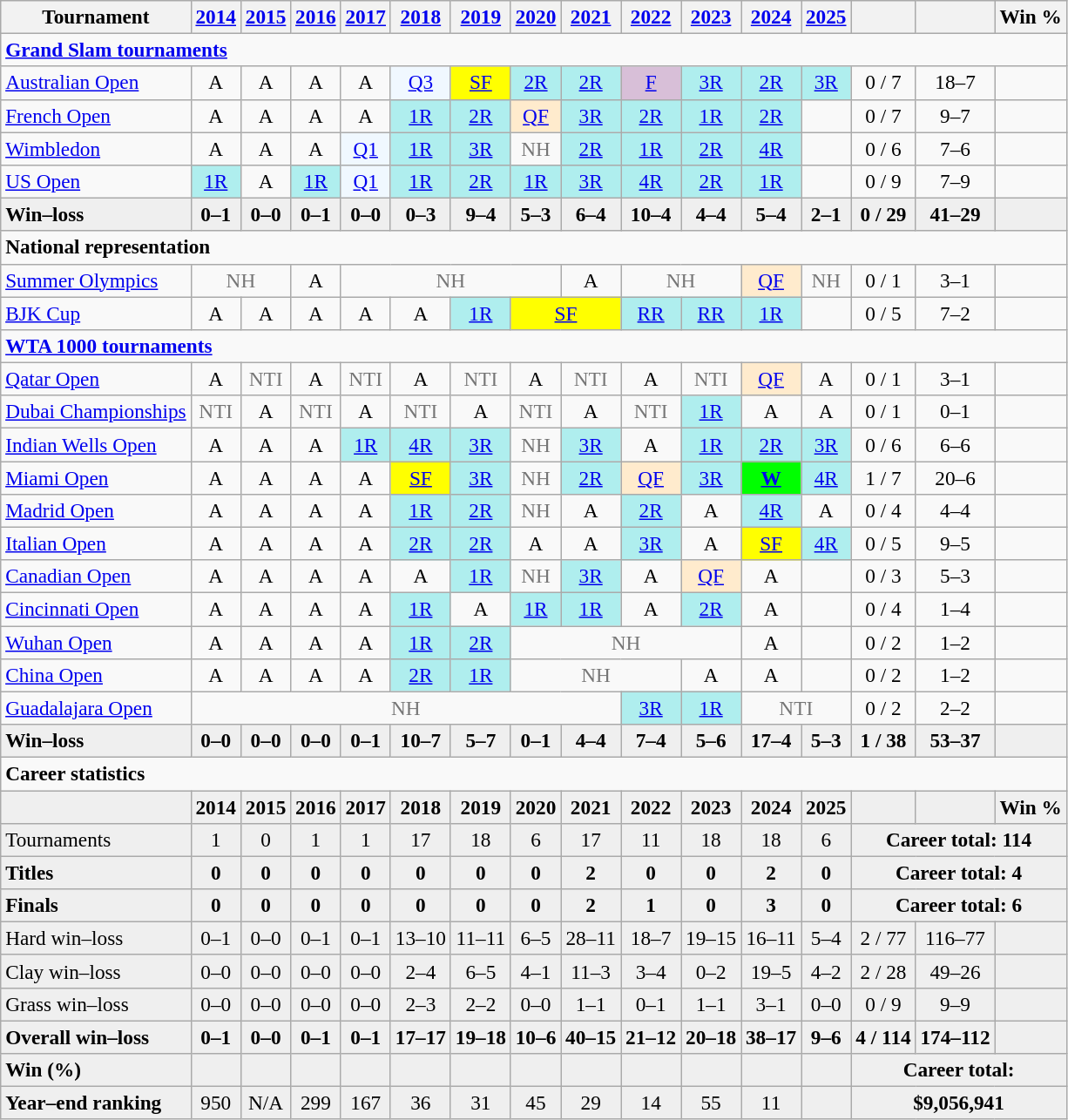<table class="wikitable nowrap" style=text-align:center;font-size:97%>
<tr>
<th>Tournament</th>
<th><a href='#'>2014</a></th>
<th><a href='#'>2015</a></th>
<th><a href='#'>2016</a></th>
<th><a href='#'>2017</a></th>
<th><a href='#'>2018</a></th>
<th><a href='#'>2019</a></th>
<th><a href='#'>2020</a></th>
<th><a href='#'>2021</a></th>
<th><a href='#'>2022</a></th>
<th><a href='#'>2023</a></th>
<th><a href='#'>2024</a></th>
<th><a href='#'>2025</a></th>
<th></th>
<th></th>
<th>Win %</th>
</tr>
<tr>
<td colspan="16" style="text-align:left;"><strong><a href='#'>Grand Slam tournaments</a></strong></td>
</tr>
<tr>
<td align=left><a href='#'>Australian Open</a></td>
<td>A</td>
<td>A</td>
<td>A</td>
<td>A</td>
<td bgcolor=f0f8ff><a href='#'>Q3</a></td>
<td bgcolor=yellow><a href='#'>SF</a></td>
<td bgcolor=afeeee><a href='#'>2R</a></td>
<td bgcolor=afeeee><a href='#'>2R</a></td>
<td bgcolor=thistle><a href='#'>F</a></td>
<td bgcolor=afeeee><a href='#'>3R</a></td>
<td bgcolor=afeeee><a href='#'>2R</a></td>
<td bgcolor=afeeee><a href='#'>3R</a></td>
<td>0 / 7</td>
<td>18–7</td>
<td></td>
</tr>
<tr>
<td align=left><a href='#'>French Open</a></td>
<td>A</td>
<td>A</td>
<td>A</td>
<td>A</td>
<td bgcolor=afeeee><a href='#'>1R</a></td>
<td bgcolor=afeeee><a href='#'>2R</a></td>
<td bgcolor=ffebcd><a href='#'>QF</a></td>
<td bgcolor=afeeee><a href='#'>3R</a></td>
<td bgcolor=afeeee><a href='#'>2R</a></td>
<td bgcolor=afeeee><a href='#'>1R</a></td>
<td bgcolor=afeeee><a href='#'>2R</a></td>
<td></td>
<td>0 / 7</td>
<td>9–7</td>
<td></td>
</tr>
<tr>
<td align=left><a href='#'>Wimbledon</a></td>
<td>A</td>
<td>A</td>
<td>A</td>
<td bgcolor=f0f8ff><a href='#'>Q1</a></td>
<td bgcolor=afeeee><a href='#'>1R</a></td>
<td bgcolor=afeeee><a href='#'>3R</a></td>
<td style=color:#767676>NH</td>
<td bgcolor=afeeee><a href='#'>2R</a></td>
<td bgcolor=afeeee><a href='#'>1R</a></td>
<td bgcolor=afeeee><a href='#'>2R</a></td>
<td bgcolor=afeeee><a href='#'>4R</a></td>
<td></td>
<td>0 / 6</td>
<td>7–6</td>
<td></td>
</tr>
<tr>
<td align=left><a href='#'>US Open</a></td>
<td bgcolor=afeeee><a href='#'>1R</a></td>
<td>A</td>
<td bgcolor=afeeee><a href='#'>1R</a></td>
<td bgcolor=f0f8ff><a href='#'>Q1</a></td>
<td bgcolor=afeeee><a href='#'>1R</a></td>
<td bgcolor=afeeee><a href='#'>2R</a></td>
<td bgcolor=afeeee><a href='#'>1R</a></td>
<td bgcolor=afeeee><a href='#'>3R</a></td>
<td bgcolor=afeeee><a href='#'>4R</a></td>
<td bgcolor=afeeee><a href='#'>2R</a></td>
<td bgcolor=afeeee><a href='#'>1R</a></td>
<td></td>
<td>0 / 9</td>
<td>7–9</td>
<td></td>
</tr>
<tr style=font-weight:bold;background:#efefef>
<td style=text-align:left>Win–loss</td>
<td>0–1</td>
<td>0–0</td>
<td>0–1</td>
<td>0–0</td>
<td>0–3</td>
<td>9–4</td>
<td>5–3</td>
<td>6–4</td>
<td>10–4</td>
<td>4–4</td>
<td>5–4</td>
<td>2–1</td>
<td>0 / 29</td>
<td>41–29</td>
<td></td>
</tr>
<tr>
<td colspan="16" style="text-align:left;"><strong>National representation</strong></td>
</tr>
<tr>
<td align=left><a href='#'>Summer Olympics</a></td>
<td colspan=2 style=color:#767676>NH</td>
<td>A</td>
<td colspan=4 style=color:#767676>NH</td>
<td>A</td>
<td colspan=2 style=color:#767676>NH</td>
<td bgcolor=ffebcd><a href='#'>QF</a></td>
<td style=color:#767676>NH</td>
<td>0 / 1</td>
<td>3–1</td>
<td></td>
</tr>
<tr>
<td align=left><a href='#'>BJK Cup</a></td>
<td>A</td>
<td>A</td>
<td>A</td>
<td>A</td>
<td>A</td>
<td bgcolor=afeeee><a href='#'>1R</a></td>
<td colspan=2 bgcolor=yellow><a href='#'>SF</a><strong></strong></td>
<td bgcolor=afeeee><a href='#'>RR</a></td>
<td bgcolor=afeeee><a href='#'>RR</a></td>
<td bgcolor=afeeee><a href='#'>1R</a></td>
<td></td>
<td>0 / 5</td>
<td>7–2</td>
<td></td>
</tr>
<tr>
<td colspan="16" style="text-align:left;"><strong><a href='#'>WTA 1000 tournaments</a></strong></td>
</tr>
<tr>
<td align=left><a href='#'>Qatar Open</a></td>
<td>A</td>
<td style=color:#767676>NTI</td>
<td>A</td>
<td style=color:#767676>NTI</td>
<td>A</td>
<td style=color:#767676>NTI</td>
<td>A</td>
<td style=color:#767676>NTI</td>
<td>A</td>
<td style=color:#767676>NTI</td>
<td bgcolor=ffebcd><a href='#'>QF</a></td>
<td>A</td>
<td>0 / 1</td>
<td>3–1</td>
<td></td>
</tr>
<tr>
<td align=left><a href='#'>Dubai Championships</a></td>
<td style=color:#767676>NTI</td>
<td>A</td>
<td style=color:#767676>NTI</td>
<td>A</td>
<td style=color:#767676>NTI</td>
<td>A</td>
<td style=color:#767676>NTI</td>
<td>A</td>
<td style=color:#767676>NTI</td>
<td bgcolor=afeeee><a href='#'>1R</a></td>
<td>A</td>
<td>A</td>
<td>0 / 1</td>
<td>0–1</td>
<td></td>
</tr>
<tr>
<td align=left><a href='#'>Indian Wells Open</a></td>
<td>A</td>
<td>A</td>
<td>A</td>
<td bgcolor=afeeee><a href='#'>1R</a></td>
<td bgcolor=afeeee><a href='#'>4R</a></td>
<td bgcolor=afeeee><a href='#'>3R</a></td>
<td style=color:#767676>NH</td>
<td bgcolor=afeeee><a href='#'>3R</a></td>
<td>A</td>
<td bgcolor=afeeee><a href='#'>1R</a></td>
<td bgcolor=afeeee><a href='#'>2R</a></td>
<td bgcolor=afeeee><a href='#'>3R</a></td>
<td>0 / 6</td>
<td>6–6</td>
<td></td>
</tr>
<tr>
<td align=left><a href='#'>Miami Open</a></td>
<td>A</td>
<td>A</td>
<td>A</td>
<td>A</td>
<td bgcolor=yellow><a href='#'>SF</a></td>
<td bgcolor=afeeee><a href='#'>3R</a></td>
<td style=color:#767676>NH</td>
<td bgcolor=afeeee><a href='#'>2R</a></td>
<td bgcolor=ffebcd><a href='#'>QF</a></td>
<td bgcolor=afeeee><a href='#'>3R</a></td>
<td bgcolor=lime><a href='#'><strong>W</strong></a></td>
<td bgcolor=afeeee><a href='#'>4R</a></td>
<td>1 / 7</td>
<td>20–6</td>
<td></td>
</tr>
<tr>
<td align=left><a href='#'>Madrid Open</a></td>
<td>A</td>
<td>A</td>
<td>A</td>
<td>A</td>
<td bgcolor=afeeee><a href='#'>1R</a></td>
<td bgcolor=afeeee><a href='#'>2R</a></td>
<td style=color:#767676>NH</td>
<td>A</td>
<td bgcolor=afeeee><a href='#'>2R</a></td>
<td>A</td>
<td bgcolor=afeeee><a href='#'>4R</a></td>
<td>A</td>
<td>0 / 4</td>
<td>4–4</td>
<td></td>
</tr>
<tr>
<td align=left><a href='#'>Italian Open</a></td>
<td>A</td>
<td>A</td>
<td>A</td>
<td>A</td>
<td bgcolor=afeeee><a href='#'>2R</a></td>
<td bgcolor=afeeee><a href='#'>2R</a></td>
<td>A</td>
<td>A</td>
<td bgcolor=afeeee><a href='#'>3R</a></td>
<td>A</td>
<td bgcolor=yellow><a href='#'>SF</a></td>
<td bgcolor=afeeee><a href='#'>4R</a></td>
<td>0 / 5</td>
<td>9–5</td>
<td></td>
</tr>
<tr>
<td align=left><a href='#'>Canadian Open</a></td>
<td>A</td>
<td>A</td>
<td>A</td>
<td>A</td>
<td>A</td>
<td bgcolor=afeeee><a href='#'>1R</a></td>
<td style=color:#767676>NH</td>
<td bgcolor=afeeee><a href='#'>3R</a></td>
<td>A</td>
<td bgcolor=ffebcd><a href='#'>QF</a></td>
<td>A</td>
<td></td>
<td>0 / 3</td>
<td>5–3</td>
<td></td>
</tr>
<tr>
<td align=left><a href='#'>Cincinnati Open</a></td>
<td>A</td>
<td>A</td>
<td>A</td>
<td>A</td>
<td bgcolor=afeeee><a href='#'>1R</a></td>
<td>A</td>
<td bgcolor=afeeee><a href='#'>1R</a></td>
<td bgcolor=afeeee><a href='#'>1R</a></td>
<td>A</td>
<td bgcolor=afeeee><a href='#'>2R</a></td>
<td>A</td>
<td></td>
<td>0 / 4</td>
<td>1–4</td>
<td></td>
</tr>
<tr>
<td align=left><a href='#'>Wuhan Open</a></td>
<td>A</td>
<td>A</td>
<td>A</td>
<td>A</td>
<td bgcolor=afeeee><a href='#'>1R</a></td>
<td bgcolor=afeeee><a href='#'>2R</a></td>
<td colspan="4" style="color:#767676;">NH</td>
<td>A</td>
<td></td>
<td>0 / 2</td>
<td>1–2</td>
<td></td>
</tr>
<tr>
<td align=left><a href='#'>China Open</a></td>
<td>A</td>
<td>A</td>
<td>A</td>
<td>A</td>
<td bgcolor=afeeee><a href='#'>2R</a></td>
<td bgcolor=afeeee><a href='#'>1R</a></td>
<td colspan="3" style="color:#767676;">NH</td>
<td>A</td>
<td>A</td>
<td></td>
<td>0 / 2</td>
<td>1–2</td>
<td></td>
</tr>
<tr>
<td align=left><a href='#'>Guadalajara Open</a></td>
<td colspan=8 style=color:#767676>NH</td>
<td bgcolor=afeeee><a href='#'>3R</a></td>
<td bgcolor=afeeee><a href='#'>1R</a></td>
<td colspan=2 style=color:#767676>NTI</td>
<td>0 / 2</td>
<td>2–2</td>
<td></td>
</tr>
<tr style=font-weight:bold;background:#efefef>
<td style=text-align:left>Win–loss</td>
<td>0–0</td>
<td>0–0</td>
<td>0–0</td>
<td>0–1</td>
<td>10–7</td>
<td>5–7</td>
<td>0–1</td>
<td>4–4</td>
<td>7–4</td>
<td>5–6</td>
<td>17–4</td>
<td>5–3</td>
<td>1 / 38</td>
<td>53–37</td>
<td></td>
</tr>
<tr>
<td colspan="16" style="text-align:left;"><strong>Career statistics</strong></td>
</tr>
<tr style=font-weight:bold;background:#efefef>
<td></td>
<td>2014</td>
<td>2015</td>
<td>2016</td>
<td>2017</td>
<td>2018</td>
<td>2019</td>
<td>2020</td>
<td>2021</td>
<td>2022</td>
<td>2023</td>
<td>2024</td>
<td>2025</td>
<td></td>
<td></td>
<td>Win %</td>
</tr>
<tr style="background:#efefef;">
<td style=text-align:left>Tournaments</td>
<td>1</td>
<td>0</td>
<td>1</td>
<td>1</td>
<td>17</td>
<td>18</td>
<td>6</td>
<td>17</td>
<td>11</td>
<td>18</td>
<td>18</td>
<td>6</td>
<td colspan="3"><strong>Career total: 114</strong></td>
</tr>
<tr style=font-weight:bold;background:#efefef>
<td style=text-align:left>Titles</td>
<td>0</td>
<td>0</td>
<td>0</td>
<td>0</td>
<td>0</td>
<td>0</td>
<td>0</td>
<td>2</td>
<td>0</td>
<td>0</td>
<td>2</td>
<td>0</td>
<td colspan="3">Career total: 4</td>
</tr>
<tr style=font-weight:bold;background:#efefef>
<td style=text-align:left>Finals</td>
<td>0</td>
<td>0</td>
<td>0</td>
<td>0</td>
<td>0</td>
<td>0</td>
<td>0</td>
<td>2</td>
<td>1</td>
<td>0</td>
<td>3</td>
<td>0</td>
<td colspan="3">Career total: 6</td>
</tr>
<tr style="background:#efefef;">
<td align=left>Hard win–loss</td>
<td>0–1</td>
<td>0–0</td>
<td>0–1</td>
<td>0–1</td>
<td>13–10</td>
<td>11–11</td>
<td>6–5</td>
<td>28–11</td>
<td>18–7</td>
<td>19–15</td>
<td>16–11</td>
<td>5–4</td>
<td>2 / 77</td>
<td>116–77</td>
<td></td>
</tr>
<tr style="background:#efefef;">
<td align=left>Clay win–loss</td>
<td>0–0</td>
<td>0–0</td>
<td>0–0</td>
<td>0–0</td>
<td>2–4</td>
<td>6–5</td>
<td>4–1</td>
<td>11–3</td>
<td>3–4</td>
<td>0–2</td>
<td>19–5</td>
<td>4–2</td>
<td>2 / 28</td>
<td>49–26</td>
<td></td>
</tr>
<tr style="background:#efefef;">
<td align=left>Grass win–loss</td>
<td>0–0</td>
<td>0–0</td>
<td>0–0</td>
<td>0–0</td>
<td>2–3</td>
<td>2–2</td>
<td>0–0</td>
<td>1–1</td>
<td>0–1</td>
<td>1–1</td>
<td>3–1</td>
<td>0–0</td>
<td>0 / 9</td>
<td>9–9</td>
<td></td>
</tr>
<tr style=font-weight:bold;background:#efefef>
<td style=text-align:left>Overall win–loss</td>
<td>0–1</td>
<td>0–0</td>
<td>0–1</td>
<td>0–1</td>
<td>17–17</td>
<td>19–18</td>
<td>10–6</td>
<td>40–15</td>
<td>21–12</td>
<td>20–18</td>
<td>38–17</td>
<td>9–6</td>
<td>4 / 114</td>
<td>174–112</td>
<td></td>
</tr>
<tr style=font-weight:bold;background:#efefef>
<td align=left>Win (%)</td>
<td></td>
<td></td>
<td></td>
<td></td>
<td></td>
<td></td>
<td></td>
<td></td>
<td></td>
<td></td>
<td></td>
<td></td>
<td colspan="3">Career total: </td>
</tr>
<tr style="background:#efefef;">
<td style=text-align:left><strong>Year–end ranking</strong></td>
<td>950</td>
<td>N/A</td>
<td>299</td>
<td>167</td>
<td>36</td>
<td>31</td>
<td>45</td>
<td>29</td>
<td>14</td>
<td>55</td>
<td>11</td>
<td></td>
<td colspan="3"><strong>$9,056,941</strong></td>
</tr>
</table>
